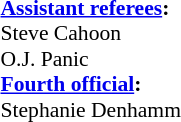<table style="width:100%;font-size:90%">
<tr>
<td><br><strong><a href='#'>Assistant referees</a>:</strong>
<br>Steve Cahoon
<br>  O.J. Panic
<br><strong><a href='#'>Fourth official</a>:</strong>
<br>Stephanie Denhamm</td>
<td style="width:60%; vertical-align:top"></td>
</tr>
</table>
